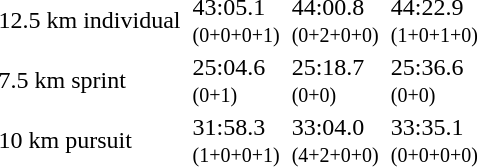<table>
<tr>
<td>12.5 km individual<br><em></em></td>
<td></td>
<td>43:05.1<br><small>(0+0+0+1)</small></td>
<td></td>
<td>44:00.8<br><small>(0+2+0+0)</small></td>
<td></td>
<td>44:22.9<br><small>(1+0+1+0)</small></td>
</tr>
<tr>
<td>7.5 km sprint<br><em></em></td>
<td></td>
<td>25:04.6<br><small>(0+1)</small></td>
<td></td>
<td>25:18.7<br><small>(0+0)</small></td>
<td></td>
<td>25:36.6<br><small>(0+0)</small></td>
</tr>
<tr>
<td>10 km pursuit<br><em></em></td>
<td></td>
<td>31:58.3<br><small>(1+0+0+1)</small></td>
<td></td>
<td>33:04.0<br><small>(4+2+0+0)</small></td>
<td></td>
<td>33:35.1<br><small>(0+0+0+0)</small></td>
</tr>
</table>
